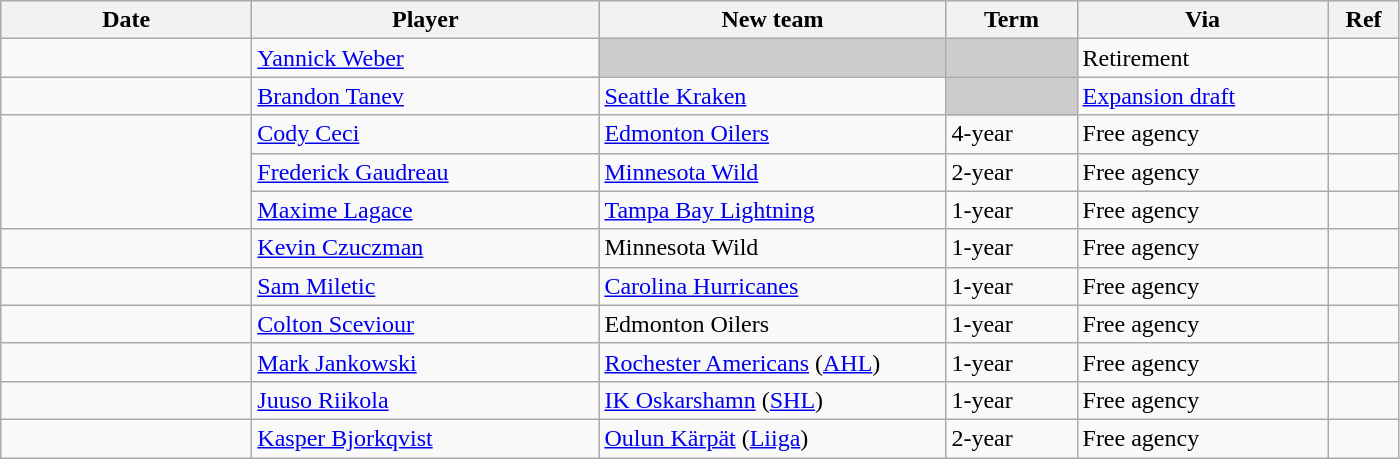<table class="wikitable">
<tr style="background:#ddd; text-align:center;">
<th style="width: 10em;">Date</th>
<th style="width: 14em;">Player</th>
<th style="width: 14em;">New team</th>
<th style="width: 5em;">Term</th>
<th style="width: 10em;">Via</th>
<th style="width: 2.5em;">Ref</th>
</tr>
<tr>
<td></td>
<td><a href='#'>Yannick Weber</a></td>
<td style="background:#ccc;"></td>
<td style="background:#ccc;"></td>
<td>Retirement</td>
<td></td>
</tr>
<tr>
<td></td>
<td><a href='#'>Brandon Tanev</a></td>
<td><a href='#'>Seattle Kraken</a></td>
<td style="background:#ccc;"></td>
<td><a href='#'>Expansion draft</a></td>
<td></td>
</tr>
<tr>
<td rowspan=3></td>
<td><a href='#'>Cody Ceci</a></td>
<td><a href='#'>Edmonton Oilers</a></td>
<td>4-year</td>
<td>Free agency</td>
<td></td>
</tr>
<tr>
<td><a href='#'>Frederick Gaudreau</a></td>
<td><a href='#'>Minnesota Wild</a></td>
<td>2-year</td>
<td>Free agency</td>
<td></td>
</tr>
<tr>
<td><a href='#'>Maxime Lagace</a></td>
<td><a href='#'>Tampa Bay Lightning</a></td>
<td>1-year</td>
<td>Free agency</td>
<td></td>
</tr>
<tr>
<td></td>
<td><a href='#'>Kevin Czuczman</a></td>
<td>Minnesota Wild</td>
<td>1-year</td>
<td>Free agency</td>
<td></td>
</tr>
<tr>
<td></td>
<td><a href='#'>Sam Miletic</a></td>
<td><a href='#'>Carolina Hurricanes</a></td>
<td>1-year</td>
<td>Free agency</td>
<td></td>
</tr>
<tr>
<td></td>
<td><a href='#'>Colton Sceviour</a></td>
<td>Edmonton Oilers</td>
<td>1-year</td>
<td>Free agency</td>
<td></td>
</tr>
<tr>
<td></td>
<td><a href='#'>Mark Jankowski</a></td>
<td><a href='#'>Rochester Americans</a> (<a href='#'>AHL</a>)</td>
<td>1-year</td>
<td>Free agency</td>
<td></td>
</tr>
<tr>
<td></td>
<td><a href='#'>Juuso Riikola</a></td>
<td><a href='#'>IK Oskarshamn</a> (<a href='#'>SHL</a>)</td>
<td>1-year</td>
<td>Free agency</td>
<td></td>
</tr>
<tr>
<td></td>
<td><a href='#'>Kasper Bjorkqvist</a></td>
<td><a href='#'>Oulun Kärpät</a> (<a href='#'>Liiga</a>)</td>
<td>2-year</td>
<td>Free agency</td>
<td></td>
</tr>
</table>
